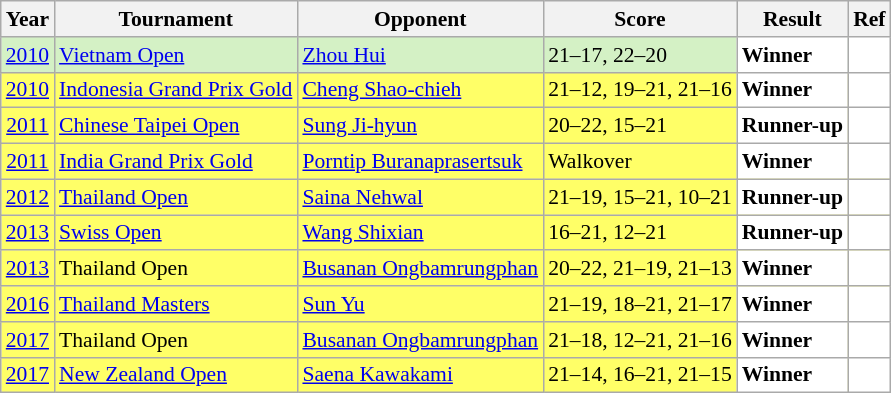<table class="sortable wikitable" style="font-size: 90%">
<tr>
<th>Year</th>
<th>Tournament</th>
<th>Opponent</th>
<th>Score</th>
<th>Result</th>
<th>Ref</th>
</tr>
<tr style="background:#D4F1C5">
<td align="center"><a href='#'>2010</a></td>
<td align="left"><a href='#'>Vietnam Open</a></td>
<td align="left"> <a href='#'>Zhou Hui</a></td>
<td align="left">21–17, 22–20</td>
<td style="text-align:left; background:white"> <strong>Winner</strong></td>
<td style="text-align:center; background:white"></td>
</tr>
<tr style="background:#FFFF67">
<td align="center"><a href='#'>2010</a></td>
<td align="left"><a href='#'>Indonesia Grand Prix Gold</a></td>
<td align="left"> <a href='#'>Cheng Shao-chieh</a></td>
<td align="left">21–12, 19–21, 21–16</td>
<td style="text-align:left; background:white"> <strong>Winner</strong></td>
<td style="text-align:center; background:white"></td>
</tr>
<tr style="background:#FFFF67">
<td align="center"><a href='#'>2011</a></td>
<td align="left"><a href='#'>Chinese Taipei Open</a></td>
<td align="left"> <a href='#'>Sung Ji-hyun</a></td>
<td align="left">20–22, 15–21</td>
<td style="text-align:left; background:white"> <strong>Runner-up</strong></td>
<td style="text-align:center; background:white"></td>
</tr>
<tr style="background:#FFFF67">
<td align="center"><a href='#'>2011</a></td>
<td align="left"><a href='#'>India Grand Prix Gold</a></td>
<td align="left"> <a href='#'>Porntip Buranaprasertsuk</a></td>
<td align="left">Walkover</td>
<td style="text-align:left; background:white"> <strong>Winner</strong></td>
<td style="text-align:center; background:white"></td>
</tr>
<tr style="background:#FFFF67">
<td align="center"><a href='#'>2012</a></td>
<td align="left"><a href='#'>Thailand Open</a></td>
<td align="left"> <a href='#'>Saina Nehwal</a></td>
<td align="left">21–19, 15–21, 10–21</td>
<td style="text-align:left; background:white"> <strong>Runner-up</strong></td>
<td style="text-align:center; background:white"></td>
</tr>
<tr style="background:#FFFF67">
<td align="center"><a href='#'>2013</a></td>
<td align="left"><a href='#'>Swiss Open</a></td>
<td align="left"> <a href='#'>Wang Shixian</a></td>
<td align="left">16–21, 12–21</td>
<td style="text-align:left; background:white"> <strong>Runner-up</strong></td>
<td style="text-align:center; background:white"></td>
</tr>
<tr style="background:#FFFF67">
<td align="center"><a href='#'>2013</a></td>
<td align="left">Thailand Open</td>
<td align="left"> <a href='#'>Busanan Ongbamrungphan</a></td>
<td align="left">20–22, 21–19, 21–13</td>
<td style="text-align:left; background:white"> <strong>Winner</strong></td>
<td style="text-align:center; background:white"></td>
</tr>
<tr style="background:#FFFF67">
<td align="center"><a href='#'>2016</a></td>
<td align="left"><a href='#'>Thailand Masters</a></td>
<td align="left"> <a href='#'>Sun Yu</a></td>
<td align="left">21–19, 18–21, 21–17</td>
<td style="text-align:left; background:white"> <strong>Winner</strong></td>
<td style="text-align:center; background:white"></td>
</tr>
<tr style="background:#FFFF67">
<td align="center"><a href='#'>2017</a></td>
<td align="left">Thailand Open</td>
<td align="left"> <a href='#'>Busanan Ongbamrungphan</a></td>
<td align="left">21–18, 12–21, 21–16</td>
<td style="text-align:left; background:white"> <strong>Winner</strong></td>
<td style="text-align:center; background:white"></td>
</tr>
<tr style="background:#FFFF67">
<td align="center"><a href='#'>2017</a></td>
<td align="left"><a href='#'>New Zealand Open</a></td>
<td align="left"> <a href='#'>Saena Kawakami</a></td>
<td align="left">21–14, 16–21, 21–15</td>
<td style="text-align:left; background:white"> <strong>Winner</strong></td>
<td style="text-align:center; background:white"></td>
</tr>
</table>
